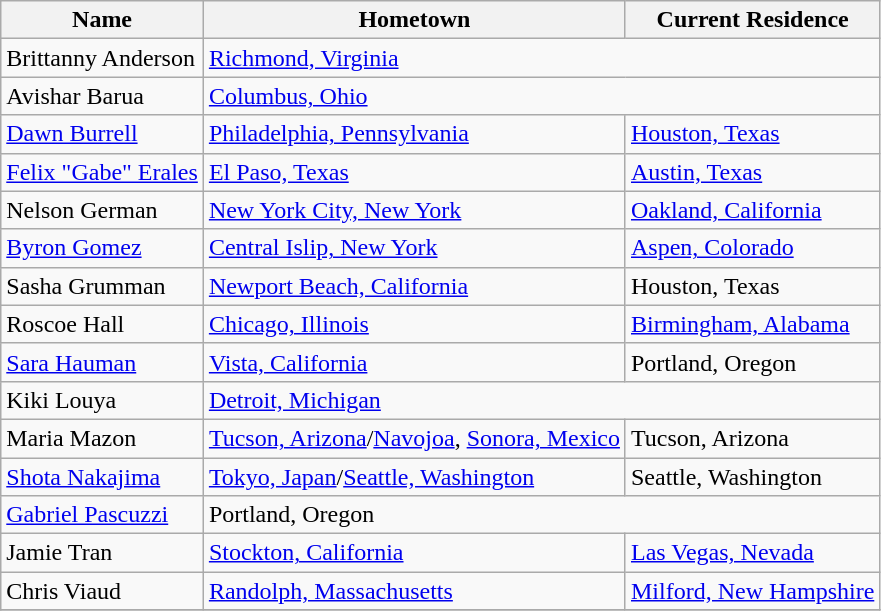<table class="wikitable sortable">
<tr>
<th>Name</th>
<th>Hometown</th>
<th>Current Residence</th>
</tr>
<tr>
<td>Brittanny Anderson</td>
<td colspan="2"><a href='#'>Richmond, Virginia</a></td>
</tr>
<tr>
<td>Avishar Barua</td>
<td colspan="2"><a href='#'>Columbus, Ohio</a></td>
</tr>
<tr>
<td><a href='#'>Dawn Burrell</a></td>
<td><a href='#'>Philadelphia, Pennsylvania</a></td>
<td><a href='#'>Houston, Texas</a></td>
</tr>
<tr>
<td><a href='#'>Felix "Gabe" Erales</a></td>
<td><a href='#'>El Paso, Texas</a></td>
<td><a href='#'>Austin, Texas</a></td>
</tr>
<tr>
<td>Nelson German</td>
<td><a href='#'>New York City, New York</a></td>
<td><a href='#'>Oakland, California</a></td>
</tr>
<tr>
<td><a href='#'>Byron Gomez</a></td>
<td><a href='#'>Central Islip, New York</a></td>
<td><a href='#'>Aspen, Colorado</a></td>
</tr>
<tr>
<td>Sasha Grumman</td>
<td><a href='#'>Newport Beach, California</a></td>
<td>Houston, Texas</td>
</tr>
<tr>
<td>Roscoe Hall</td>
<td><a href='#'>Chicago, Illinois</a></td>
<td><a href='#'>Birmingham, Alabama</a></td>
</tr>
<tr>
<td><a href='#'>Sara Hauman</a></td>
<td><a href='#'>Vista, California</a></td>
<td>Portland, Oregon</td>
</tr>
<tr>
<td>Kiki Louya</td>
<td colspan="2"><a href='#'>Detroit, Michigan</a></td>
</tr>
<tr>
<td>Maria Mazon</td>
<td><a href='#'>Tucson, Arizona</a>/<a href='#'>Navojoa</a>, <a href='#'>Sonora, Mexico</a></td>
<td>Tucson, Arizona</td>
</tr>
<tr>
<td><a href='#'>Shota Nakajima</a></td>
<td><a href='#'>Tokyo, Japan</a>/<a href='#'>Seattle, Washington</a></td>
<td>Seattle, Washington</td>
</tr>
<tr>
<td><a href='#'>Gabriel Pascuzzi</a></td>
<td colspan="2">Portland, Oregon</td>
</tr>
<tr>
<td>Jamie Tran</td>
<td><a href='#'>Stockton, California</a></td>
<td><a href='#'>Las Vegas, Nevada</a></td>
</tr>
<tr>
<td>Chris Viaud</td>
<td><a href='#'>Randolph, Massachusetts</a></td>
<td><a href='#'>Milford, New Hampshire</a></td>
</tr>
<tr>
</tr>
</table>
